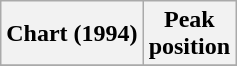<table class="wikitable plainrowheaders" style="text-align:center">
<tr>
<th>Chart (1994)</th>
<th>Peak<br>position</th>
</tr>
<tr>
</tr>
</table>
